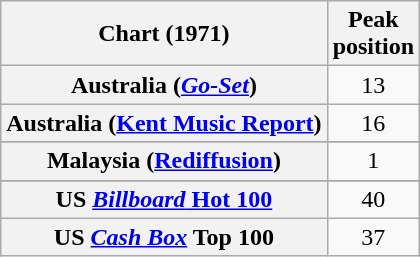<table class="wikitable sortable plainrowheaders" style="text-align:center">
<tr>
<th>Chart (1971)</th>
<th>Peak<br>position</th>
</tr>
<tr>
<th scope="row">Australia (<em><a href='#'>Go-Set</a></em>)</th>
<td>13</td>
</tr>
<tr>
<th scope="row">Australia (<a href='#'>Kent Music Report</a>)</th>
<td>16</td>
</tr>
<tr>
</tr>
<tr>
</tr>
<tr>
</tr>
<tr>
</tr>
<tr>
</tr>
<tr>
<th scope="row">Malaysia (<a href='#'>Rediffusion</a>)</th>
<td>1</td>
</tr>
<tr>
</tr>
<tr>
</tr>
<tr>
</tr>
<tr>
<th scope="row">US <a href='#'><em>Billboard</em> Hot 100</a></th>
<td>40</td>
</tr>
<tr>
<th scope="row">US <a href='#'><em>Cash Box</em></a> Top 100</th>
<td>37</td>
</tr>
</table>
